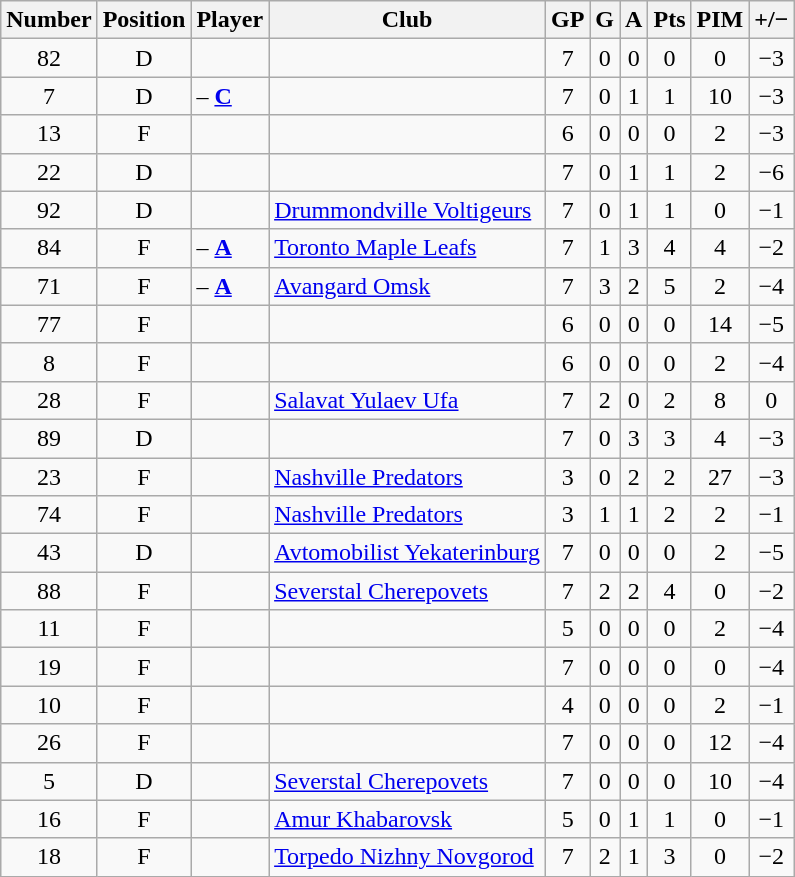<table class="wikitable sortable" style="text-align: center;">
<tr>
<th scope="col">Number</th>
<th scope="col">Position</th>
<th scope="col">Player</th>
<th scope="col">Club</th>
<th scope="col">GP</th>
<th scope="col">G</th>
<th scope="col">A</th>
<th scope="col">Pts</th>
<th scope="col">PIM</th>
<th scope="col">+/−</th>
</tr>
<tr>
<td>82</td>
<td>D</td>
<td scope="row" align=left></td>
<td align=left></td>
<td>7</td>
<td>0</td>
<td>0</td>
<td>0</td>
<td>0</td>
<td>−3</td>
</tr>
<tr>
<td>7</td>
<td>D</td>
<td scope="row" align=left> – <strong><a href='#'>C</a></strong></td>
<td align=left></td>
<td>7</td>
<td>0</td>
<td>1</td>
<td>1</td>
<td>10</td>
<td>−3</td>
</tr>
<tr>
<td>13</td>
<td>F</td>
<td scope="row" align=left></td>
<td align=left></td>
<td>6</td>
<td>0</td>
<td>0</td>
<td>0</td>
<td>2</td>
<td>−3</td>
</tr>
<tr>
<td>22</td>
<td>D</td>
<td scope="row" align=left></td>
<td align=left></td>
<td>7</td>
<td>0</td>
<td>1</td>
<td>1</td>
<td>2</td>
<td>−6</td>
</tr>
<tr>
<td>92</td>
<td>D</td>
<td scope="row" align=left></td>
<td align=left><a href='#'>Drummondville Voltigeurs</a></td>
<td>7</td>
<td>0</td>
<td>1</td>
<td>1</td>
<td>0</td>
<td>−1</td>
</tr>
<tr>
<td>84</td>
<td>F</td>
<td scope="row" align=left> – <strong><a href='#'>A</a></strong></td>
<td align=left><a href='#'>Toronto Maple Leafs</a></td>
<td>7</td>
<td>1</td>
<td>3</td>
<td>4</td>
<td>4</td>
<td>−2</td>
</tr>
<tr>
<td>71</td>
<td>F</td>
<td scope="row" align=left> – <strong><a href='#'>A</a></strong></td>
<td align=left><a href='#'>Avangard Omsk</a></td>
<td>7</td>
<td>3</td>
<td>2</td>
<td>5</td>
<td>2</td>
<td>−4</td>
</tr>
<tr>
<td>77</td>
<td>F</td>
<td scope="row" align=left></td>
<td align=left></td>
<td>6</td>
<td>0</td>
<td>0</td>
<td>0</td>
<td>14</td>
<td>−5</td>
</tr>
<tr>
<td>8</td>
<td>F</td>
<td scope="row" align=left></td>
<td align=left></td>
<td>6</td>
<td>0</td>
<td>0</td>
<td>0</td>
<td>2</td>
<td>−4</td>
</tr>
<tr>
<td>28</td>
<td>F</td>
<td scope="row" align=left></td>
<td align=left><a href='#'>Salavat Yulaev Ufa</a></td>
<td>7</td>
<td>2</td>
<td>0</td>
<td>2</td>
<td>8</td>
<td>0</td>
</tr>
<tr>
<td>89</td>
<td>D</td>
<td scope="row" align=left></td>
<td align=left></td>
<td>7</td>
<td>0</td>
<td>3</td>
<td>3</td>
<td>4</td>
<td>−3</td>
</tr>
<tr>
<td>23</td>
<td>F</td>
<td scope="row" align=left></td>
<td align=left><a href='#'>Nashville Predators</a></td>
<td>3</td>
<td>0</td>
<td>2</td>
<td>2</td>
<td>27</td>
<td>−3</td>
</tr>
<tr>
<td>74</td>
<td>F</td>
<td scope="row" align=left></td>
<td align=left><a href='#'>Nashville Predators</a></td>
<td>3</td>
<td>1</td>
<td>1</td>
<td>2</td>
<td>2</td>
<td>−1</td>
</tr>
<tr>
<td>43</td>
<td>D</td>
<td scope="row" align=left></td>
<td align=left><a href='#'>Avtomobilist Yekaterinburg</a></td>
<td>7</td>
<td>0</td>
<td>0</td>
<td>0</td>
<td>2</td>
<td>−5</td>
</tr>
<tr>
<td>88</td>
<td>F</td>
<td scope="row" align=left></td>
<td align=left><a href='#'>Severstal Cherepovets</a></td>
<td>7</td>
<td>2</td>
<td>2</td>
<td>4</td>
<td>0</td>
<td>−2</td>
</tr>
<tr>
<td>11</td>
<td>F</td>
<td scope="row" align=left></td>
<td align=left></td>
<td>5</td>
<td>0</td>
<td>0</td>
<td>0</td>
<td>2</td>
<td>−4</td>
</tr>
<tr>
<td>19</td>
<td>F</td>
<td scope="row" align=left></td>
<td align=left></td>
<td>7</td>
<td>0</td>
<td>0</td>
<td>0</td>
<td>0</td>
<td>−4</td>
</tr>
<tr>
<td>10</td>
<td>F</td>
<td scope="row" align=left></td>
<td align=left></td>
<td>4</td>
<td>0</td>
<td>0</td>
<td>0</td>
<td>2</td>
<td>−1</td>
</tr>
<tr>
<td>26</td>
<td>F</td>
<td scope="row" align=left></td>
<td align=left></td>
<td>7</td>
<td>0</td>
<td>0</td>
<td>0</td>
<td>12</td>
<td>−4</td>
</tr>
<tr>
<td>5</td>
<td>D</td>
<td scope="row" align=left></td>
<td align=left><a href='#'>Severstal Cherepovets</a></td>
<td>7</td>
<td>0</td>
<td>0</td>
<td>0</td>
<td>10</td>
<td>−4</td>
</tr>
<tr>
<td>16</td>
<td>F</td>
<td scope="row" align=left></td>
<td align=left><a href='#'>Amur Khabarovsk</a></td>
<td>5</td>
<td>0</td>
<td>1</td>
<td>1</td>
<td>0</td>
<td>−1</td>
</tr>
<tr>
<td>18</td>
<td>F</td>
<td scope="row" align=left></td>
<td align=left><a href='#'>Torpedo Nizhny Novgorod</a></td>
<td>7</td>
<td>2</td>
<td>1</td>
<td>3</td>
<td>0</td>
<td>−2</td>
</tr>
</table>
